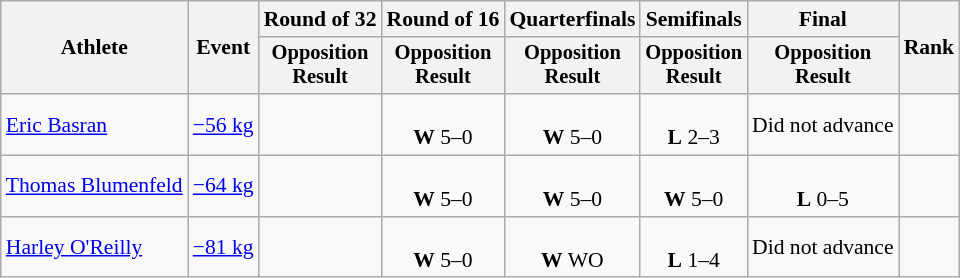<table class="wikitable" style="font-size:90%;">
<tr>
<th rowspan=2>Athlete</th>
<th rowspan=2>Event</th>
<th>Round of 32</th>
<th>Round of 16</th>
<th>Quarterfinals</th>
<th>Semifinals</th>
<th>Final</th>
<th rowspan=2>Rank</th>
</tr>
<tr style="font-size:95%">
<th>Opposition<br>Result</th>
<th>Opposition<br>Result</th>
<th>Opposition<br>Result</th>
<th>Opposition<br>Result</th>
<th>Opposition<br>Result</th>
</tr>
<tr align=center>
<td align=left><a href='#'>Eric Basran</a></td>
<td align=left><a href='#'>−56 kg</a></td>
<td></td>
<td><br><strong>W</strong> 5–0</td>
<td><br><strong>W</strong> 5–0</td>
<td><br><strong>L</strong> 2–3</td>
<td>Did not advance</td>
<td></td>
</tr>
<tr align=center>
<td align=left><a href='#'>Thomas Blumenfeld</a></td>
<td align=left><a href='#'>−64 kg</a></td>
<td></td>
<td><br><strong>W</strong> 5–0</td>
<td><br><strong>W</strong> 5–0</td>
<td><br><strong>W</strong> 5–0</td>
<td><br><strong>L</strong> 0–5</td>
<td></td>
</tr>
<tr align=center>
<td align=left><a href='#'>Harley O'Reilly</a></td>
<td align=left><a href='#'>−81 kg</a></td>
<td></td>
<td><br><strong>W</strong> 5–0</td>
<td><br><strong>W</strong> WO</td>
<td><br><strong>L</strong> 1–4</td>
<td>Did not advance</td>
<td></td>
</tr>
</table>
